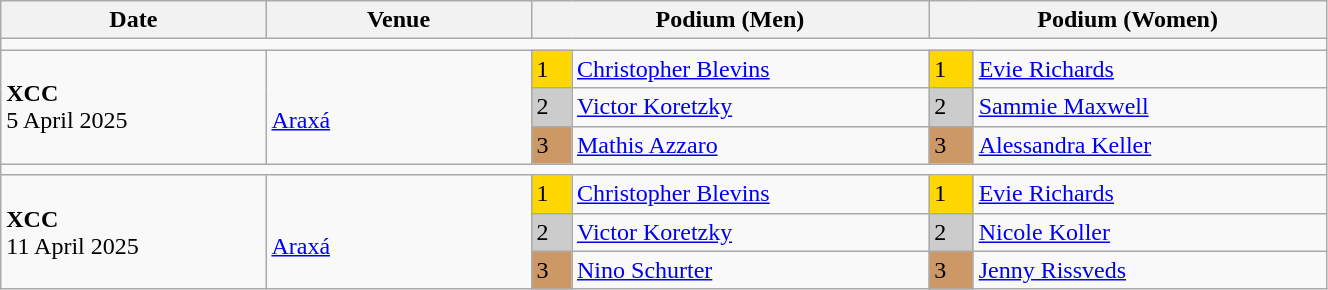<table class="wikitable" width=70%>
<tr>
<th>Date</th>
<th width=20%>Venue</th>
<th colspan=2 width=30%>Podium (Men)</th>
<th colspan=2 width=30%>Podium (Women)</th>
</tr>
<tr>
<td colspan=6></td>
</tr>
<tr>
<td rowspan=3><strong>XCC</strong><br>5 April 2025</td>
<td rowspan=3><br><a href='#'>Araxá</a></td>
<td bgcolor=FFD700>1</td>
<td> <a href='#'>Christopher Blevins</a></td>
<td bgcolor=FFD700>1</td>
<td> <a href='#'>Evie Richards</a></td>
</tr>
<tr>
<td bgcolor=CCCCCC>2</td>
<td> <a href='#'>Victor Koretzky</a></td>
<td bgcolor=CCCCCC>2</td>
<td> <a href='#'>Sammie Maxwell</a></td>
</tr>
<tr>
<td bgcolor=CC9966>3</td>
<td> <a href='#'>Mathis Azzaro</a></td>
<td bgcolor=CC9966>3</td>
<td> <a href='#'>Alessandra Keller</a></td>
</tr>
<tr>
<td colspan=6></td>
</tr>
<tr>
<td rowspan=3><strong>XCC</strong> <br> 11 April 2025</td>
<td rowspan=3><br><a href='#'>Araxá</a></td>
<td bgcolor=FFD700>1</td>
<td> <a href='#'>Christopher Blevins</a></td>
<td bgcolor=FFD700>1</td>
<td> <a href='#'>Evie Richards</a></td>
</tr>
<tr>
<td bgcolor=CCCCCC>2</td>
<td> <a href='#'>Victor Koretzky</a></td>
<td bgcolor=CCCCCC>2</td>
<td> <a href='#'>Nicole Koller</a></td>
</tr>
<tr>
<td bgcolor=CC9966>3</td>
<td> <a href='#'>Nino Schurter</a></td>
<td bgcolor=CC9966>3</td>
<td> <a href='#'>Jenny Rissveds</a></td>
</tr>
</table>
